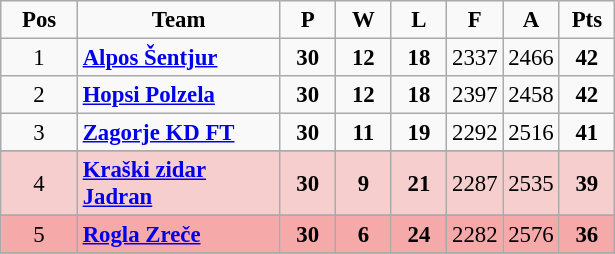<table class="wikitable sortable" style="text-align: center; font-size:95%">
<tr>
<td width="44"><strong>Pos</strong></td>
<td width="128"><strong>Team</strong></td>
<td width="30"><strong>P</strong></td>
<td width="30"><strong>W</strong></td>
<td width="30"><strong>L</strong></td>
<td width="30"><strong>F</strong></td>
<td width="30"><strong>A</strong></td>
<td width="30"><strong>Pts</strong></td>
</tr>
<tr>
<td>1</td>
<td align="left"><strong><a href='#'>Alpos Šentjur</a></strong></td>
<td><strong>30</strong></td>
<td><strong>12</strong></td>
<td><strong>18</strong></td>
<td>2337</td>
<td>2466</td>
<td><strong>42</strong></td>
</tr>
<tr>
<td>2</td>
<td align="left"><strong><a href='#'>Hopsi Polzela</a></strong></td>
<td><strong>30</strong></td>
<td><strong>12</strong></td>
<td><strong>18</strong></td>
<td>2397</td>
<td>2458</td>
<td><strong>42</strong></td>
</tr>
<tr>
<td>3</td>
<td align="left"><strong><a href='#'>Zagorje KD FT</a></strong></td>
<td><strong>30</strong></td>
<td><strong>11</strong></td>
<td><strong>19</strong></td>
<td>2292</td>
<td>2516</td>
<td><strong>41</strong></td>
</tr>
<tr>
</tr>
<tr bgcolor=F6CECE>
<td>4</td>
<td align="left"><strong><a href='#'>Kraški zidar Jadran</a></strong></td>
<td><strong>30</strong></td>
<td><strong>9</strong></td>
<td><strong>21</strong></td>
<td>2287</td>
<td>2535</td>
<td><strong>39</strong></td>
</tr>
<tr>
</tr>
<tr bgcolor=F5A9A9>
<td>5</td>
<td align="left"><strong><a href='#'>Rogla Zreče</a></strong></td>
<td><strong>30</strong></td>
<td><strong>6</strong></td>
<td><strong>24</strong></td>
<td>2282</td>
<td>2576</td>
<td><strong>36</strong></td>
</tr>
<tr>
</tr>
</table>
